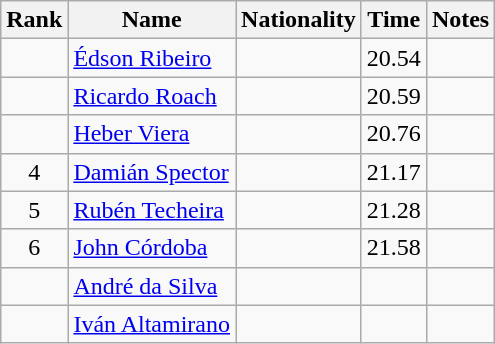<table class="wikitable sortable" style="text-align:center">
<tr>
<th>Rank</th>
<th>Name</th>
<th>Nationality</th>
<th>Time</th>
<th>Notes</th>
</tr>
<tr>
<td></td>
<td align=left><a href='#'>Édson Ribeiro</a></td>
<td align=left></td>
<td>20.54</td>
<td></td>
</tr>
<tr>
<td></td>
<td align=left><a href='#'>Ricardo Roach</a></td>
<td align=left></td>
<td>20.59</td>
<td></td>
</tr>
<tr>
<td></td>
<td align=left><a href='#'>Heber Viera</a></td>
<td align=left></td>
<td>20.76</td>
<td></td>
</tr>
<tr>
<td>4</td>
<td align=left><a href='#'>Damián Spector</a></td>
<td align=left></td>
<td>21.17</td>
<td></td>
</tr>
<tr>
<td>5</td>
<td align=left><a href='#'>Rubén Techeira</a></td>
<td align=left></td>
<td>21.28</td>
<td></td>
</tr>
<tr>
<td>6</td>
<td align=left><a href='#'>John Córdoba</a></td>
<td align=left></td>
<td>21.58</td>
<td></td>
</tr>
<tr>
<td></td>
<td align=left><a href='#'>André da Silva</a></td>
<td align=left></td>
<td></td>
<td></td>
</tr>
<tr>
<td></td>
<td align=left><a href='#'>Iván Altamirano</a></td>
<td align=left></td>
<td></td>
<td></td>
</tr>
</table>
